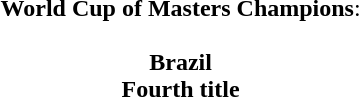<table width=95%>
<tr align=center>
<td><strong>World Cup of Masters Champions</strong>:<br><br><strong>Brazil</strong><br><strong>Fourth title</strong></td>
</tr>
</table>
